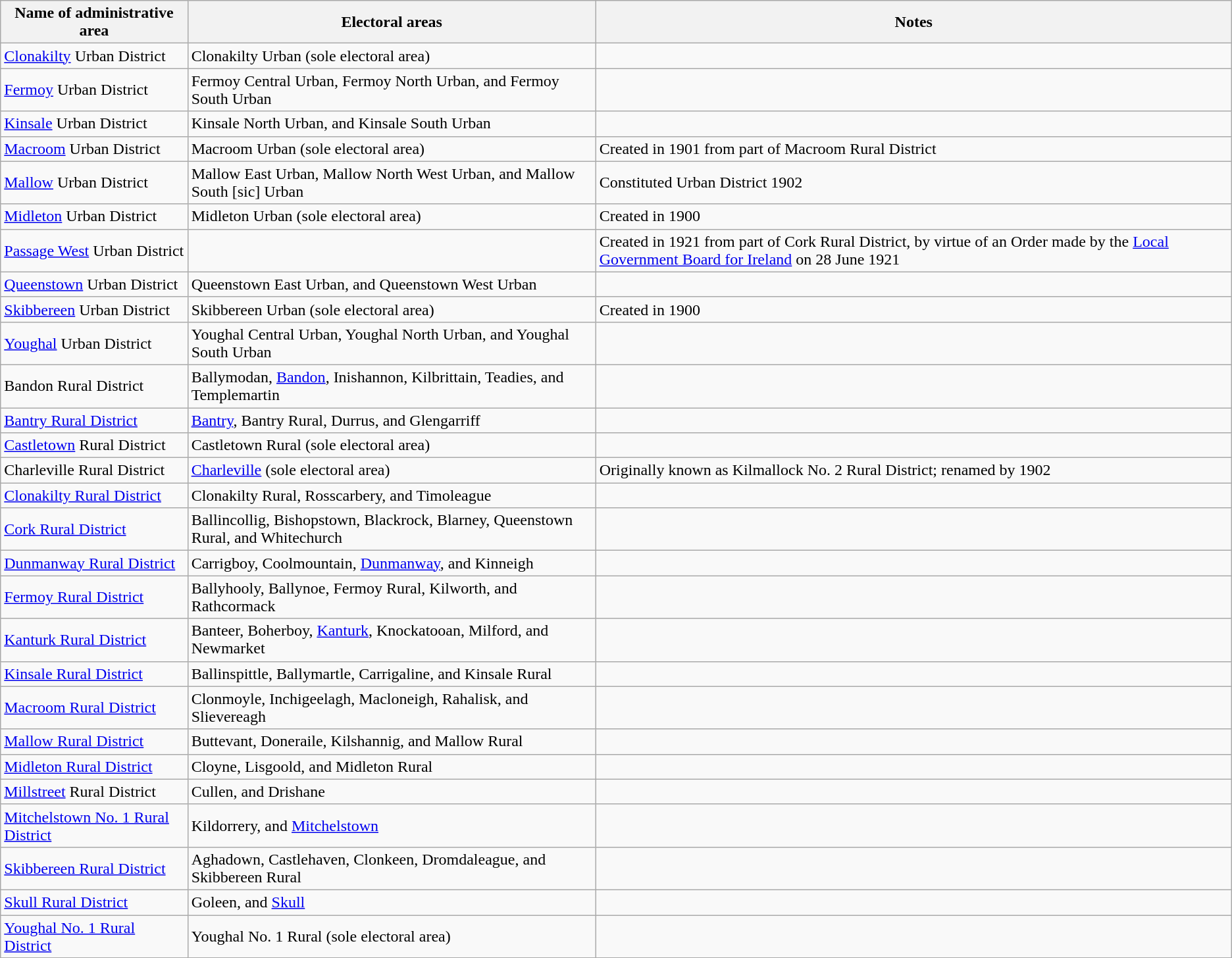<table class="wikitable">
<tr>
<th>Name of administrative area</th>
<th>Electoral areas</th>
<th>Notes</th>
</tr>
<tr>
<td><a href='#'>Clonakilty</a> Urban District</td>
<td>Clonakilty Urban (sole electoral area)</td>
<td></td>
</tr>
<tr>
<td><a href='#'>Fermoy</a> Urban District</td>
<td>Fermoy Central Urban, Fermoy North Urban, and Fermoy South Urban</td>
<td></td>
</tr>
<tr>
<td><a href='#'>Kinsale</a> Urban District</td>
<td>Kinsale North Urban, and Kinsale South Urban</td>
<td></td>
</tr>
<tr>
<td><a href='#'>Macroom</a> Urban District</td>
<td>Macroom Urban (sole electoral area)</td>
<td>Created in 1901 from part of Macroom Rural District</td>
</tr>
<tr>
<td><a href='#'>Mallow</a> Urban District</td>
<td>Mallow East Urban, Mallow North West Urban, and Mallow South [sic] Urban</td>
<td>Constituted Urban District 1902</td>
</tr>
<tr>
<td><a href='#'>Midleton</a> Urban District</td>
<td>Midleton Urban (sole electoral area)</td>
<td>Created in 1900</td>
</tr>
<tr>
<td><a href='#'>Passage West</a> Urban District</td>
<td></td>
<td>Created in 1921 from part of Cork Rural District, by virtue of an Order made by the <a href='#'>Local Government Board for Ireland</a> on 28 June 1921</td>
</tr>
<tr>
<td><a href='#'>Queenstown</a> Urban District</td>
<td>Queenstown East Urban, and Queenstown West Urban</td>
<td></td>
</tr>
<tr>
<td><a href='#'>Skibbereen</a> Urban District</td>
<td>Skibbereen Urban (sole electoral area)</td>
<td>Created in 1900</td>
</tr>
<tr>
<td><a href='#'>Youghal</a> Urban District</td>
<td>Youghal Central Urban, Youghal North Urban, and Youghal South Urban</td>
<td></td>
</tr>
<tr>
<td>Bandon Rural District</td>
<td>Ballymodan, <a href='#'>Bandon</a>, Inishannon, Kilbrittain, Teadies, and Templemartin</td>
<td></td>
</tr>
<tr>
<td><a href='#'>Bantry Rural District</a></td>
<td><a href='#'>Bantry</a>, Bantry Rural, Durrus, and Glengarriff</td>
<td></td>
</tr>
<tr>
<td><a href='#'>Castletown</a> Rural District</td>
<td>Castletown Rural (sole electoral area)</td>
<td></td>
</tr>
<tr>
<td>Charleville Rural District</td>
<td><a href='#'>Charleville</a> (sole electoral area)</td>
<td>Originally known as Kilmallock No. 2 Rural District; renamed by 1902</td>
</tr>
<tr>
<td><a href='#'>Clonakilty Rural District</a></td>
<td>Clonakilty Rural, Rosscarbery, and Timoleague</td>
<td></td>
</tr>
<tr>
<td><a href='#'>Cork Rural District</a></td>
<td>Ballincollig, Bishopstown, Blackrock, Blarney, Queenstown Rural, and Whitechurch</td>
<td></td>
</tr>
<tr>
<td><a href='#'>Dunmanway Rural District</a></td>
<td>Carrigboy, Coolmountain, <a href='#'>Dunmanway</a>, and Kinneigh</td>
<td></td>
</tr>
<tr>
<td><a href='#'>Fermoy Rural District</a></td>
<td>Ballyhooly, Ballynoe, Fermoy Rural, Kilworth, and Rathcormack</td>
<td></td>
</tr>
<tr>
<td><a href='#'>Kanturk Rural District</a></td>
<td>Banteer, Boherboy, <a href='#'>Kanturk</a>, Knockatooan, Milford, and Newmarket</td>
<td></td>
</tr>
<tr>
<td><a href='#'>Kinsale Rural District</a></td>
<td>Ballinspittle, Ballymartle, Carrigaline, and Kinsale Rural</td>
<td></td>
</tr>
<tr>
<td><a href='#'>Macroom Rural District</a></td>
<td>Clonmoyle, Inchigeelagh, Macloneigh, Rahalisk, and Slievereagh</td>
<td></td>
</tr>
<tr>
<td><a href='#'>Mallow Rural District</a></td>
<td>Buttevant, Doneraile, Kilshannig, and Mallow Rural</td>
<td></td>
</tr>
<tr>
<td><a href='#'>Midleton Rural District</a></td>
<td>Cloyne, Lisgoold, and Midleton Rural</td>
<td></td>
</tr>
<tr>
<td><a href='#'>Millstreet</a> Rural District</td>
<td>Cullen, and Drishane</td>
<td></td>
</tr>
<tr>
<td><a href='#'>Mitchelstown No. 1 Rural District</a></td>
<td>Kildorrery, and <a href='#'>Mitchelstown</a></td>
<td></td>
</tr>
<tr>
<td><a href='#'>Skibbereen Rural District</a></td>
<td>Aghadown, Castlehaven, Clonkeen, Dromdaleague, and Skibbereen Rural</td>
<td></td>
</tr>
<tr>
<td><a href='#'>Skull Rural District</a></td>
<td>Goleen, and <a href='#'>Skull</a></td>
<td></td>
</tr>
<tr>
<td><a href='#'>Youghal No. 1 Rural District</a></td>
<td>Youghal No. 1 Rural (sole electoral area)</td>
<td></td>
</tr>
</table>
